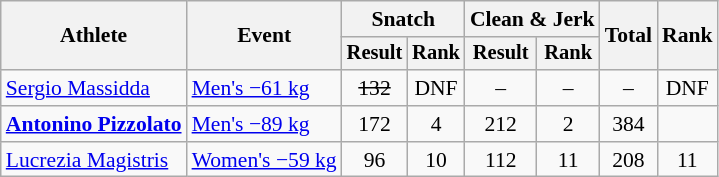<table class="wikitable" style="font-size:90%">
<tr>
<th rowspan="2">Athlete</th>
<th rowspan="2">Event</th>
<th colspan="2">Snatch</th>
<th colspan="2">Clean & Jerk</th>
<th rowspan="2">Total</th>
<th rowspan="2">Rank</th>
</tr>
<tr style="font-size:95%">
<th>Result</th>
<th>Rank</th>
<th>Result</th>
<th>Rank</th>
</tr>
<tr align=center>
<td align=left><a href='#'>Sergio Massidda</a></td>
<td align=left><a href='#'>Men's −61 kg</a></td>
<td><s>132</s></td>
<td>DNF</td>
<td>–</td>
<td>–</td>
<td>–</td>
<td>DNF</td>
</tr>
<tr align=center>
<td align=left><strong><a href='#'>Antonino Pizzolato</a></strong></td>
<td align=left><a href='#'>Men's −89 kg</a></td>
<td>172</td>
<td>4</td>
<td>212</td>
<td>2</td>
<td>384</td>
<td></td>
</tr>
<tr align=center>
<td align=left><a href='#'>Lucrezia Magistris</a></td>
<td align=left><a href='#'>Women's −59 kg</a></td>
<td>96</td>
<td>10</td>
<td>112</td>
<td>11</td>
<td>208</td>
<td>11</td>
</tr>
</table>
